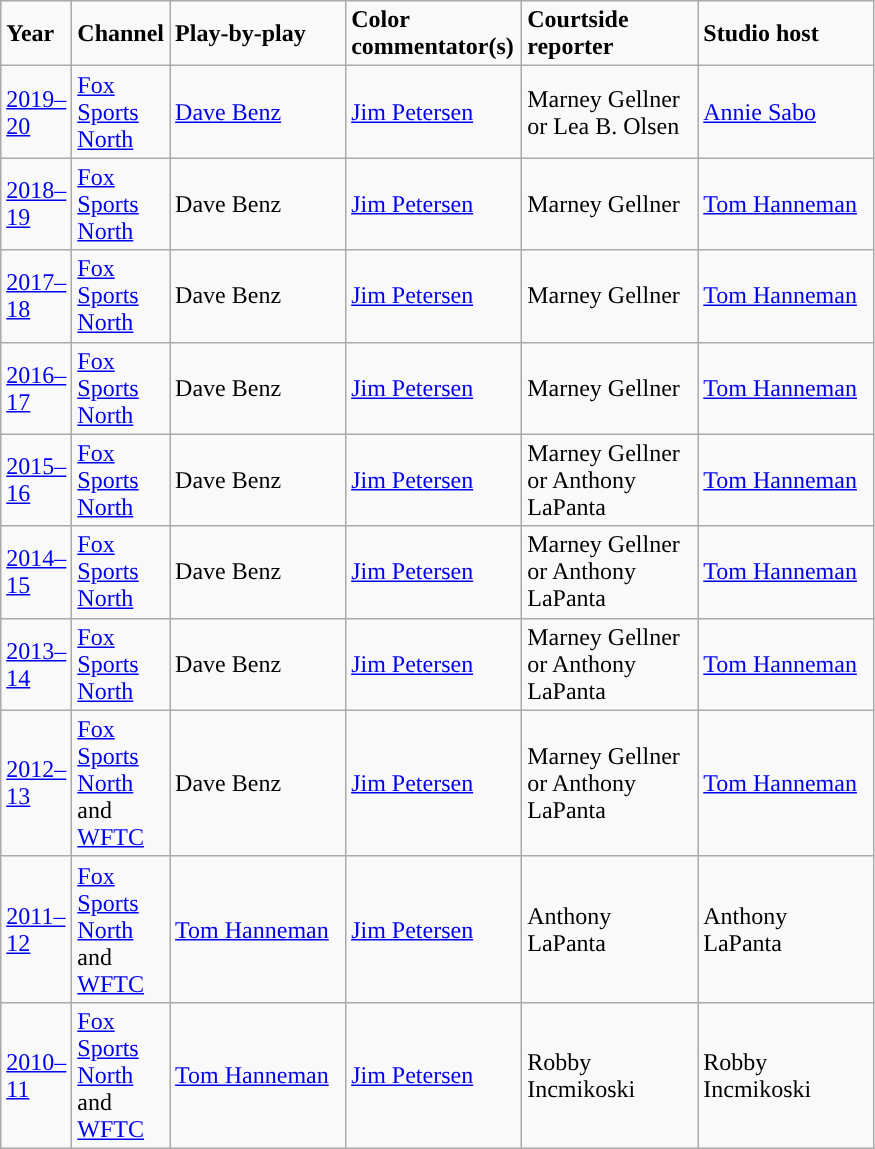<table class="wikitable">
<tr>
<td style="width:40px; "><strong>Year</strong></td>
<td style="width:40px; "><strong>Channel</strong></td>
<td style="width:110px; "><strong>Play-by-play</strong></td>
<td style="width:110px; "><strong>Color commentator(s)</strong></td>
<td style="width:110px; "><strong>Courtside reporter</strong></td>
<td style="width:110px; "><strong>Studio host</strong></td>
</tr>
<tr>
<td><a href='#'>2019–20</a></td>
<td><a href='#'>Fox Sports North</a></td>
<td><a href='#'>Dave Benz</a></td>
<td><a href='#'>Jim Petersen</a></td>
<td>Marney Gellner or Lea B. Olsen</td>
<td><a href='#'>Annie Sabo</a></td>
</tr>
<tr>
<td><a href='#'>2018–19</a></td>
<td><a href='#'>Fox Sports North</a></td>
<td>Dave Benz</td>
<td><a href='#'>Jim Petersen</a></td>
<td>Marney Gellner</td>
<td><a href='#'>Tom Hanneman</a></td>
</tr>
<tr>
<td><a href='#'>2017–18</a></td>
<td><a href='#'>Fox Sports North</a></td>
<td>Dave Benz</td>
<td><a href='#'>Jim Petersen</a></td>
<td>Marney Gellner</td>
<td><a href='#'>Tom Hanneman</a></td>
</tr>
<tr>
<td><a href='#'>2016–17</a></td>
<td><a href='#'>Fox Sports North</a></td>
<td>Dave Benz</td>
<td><a href='#'>Jim Petersen</a></td>
<td>Marney Gellner</td>
<td><a href='#'>Tom Hanneman</a></td>
</tr>
<tr>
<td><a href='#'>2015–16</a></td>
<td><a href='#'>Fox Sports North</a></td>
<td>Dave Benz</td>
<td><a href='#'>Jim Petersen</a></td>
<td>Marney Gellner or Anthony LaPanta</td>
<td><a href='#'>Tom Hanneman</a></td>
</tr>
<tr>
<td><a href='#'>2014–15</a></td>
<td><a href='#'>Fox Sports North</a></td>
<td>Dave Benz</td>
<td><a href='#'>Jim Petersen</a></td>
<td>Marney Gellner or Anthony LaPanta</td>
<td><a href='#'>Tom Hanneman</a></td>
</tr>
<tr>
<td><a href='#'>2013–14</a></td>
<td><a href='#'>Fox Sports North</a></td>
<td>Dave Benz</td>
<td><a href='#'>Jim Petersen</a></td>
<td>Marney Gellner or Anthony LaPanta</td>
<td><a href='#'>Tom Hanneman</a></td>
</tr>
<tr>
<td><a href='#'>2012–13</a></td>
<td><a href='#'>Fox Sports North</a> and <a href='#'>WFTC</a></td>
<td>Dave Benz</td>
<td><a href='#'>Jim Petersen</a></td>
<td>Marney Gellner or Anthony LaPanta</td>
<td><a href='#'>Tom Hanneman</a></td>
</tr>
<tr>
<td><a href='#'>2011–12</a></td>
<td><a href='#'>Fox Sports North</a> and <a href='#'>WFTC</a></td>
<td><a href='#'>Tom Hanneman</a></td>
<td><a href='#'>Jim Petersen</a></td>
<td>Anthony LaPanta</td>
<td>Anthony LaPanta</td>
</tr>
<tr>
<td><a href='#'>2010–11</a></td>
<td><a href='#'>Fox Sports North</a> and <a href='#'>WFTC</a></td>
<td><a href='#'>Tom Hanneman</a></td>
<td><a href='#'>Jim Petersen</a></td>
<td>Robby Incmikoski</td>
<td>Robby Incmikoski</td>
</tr>
</table>
